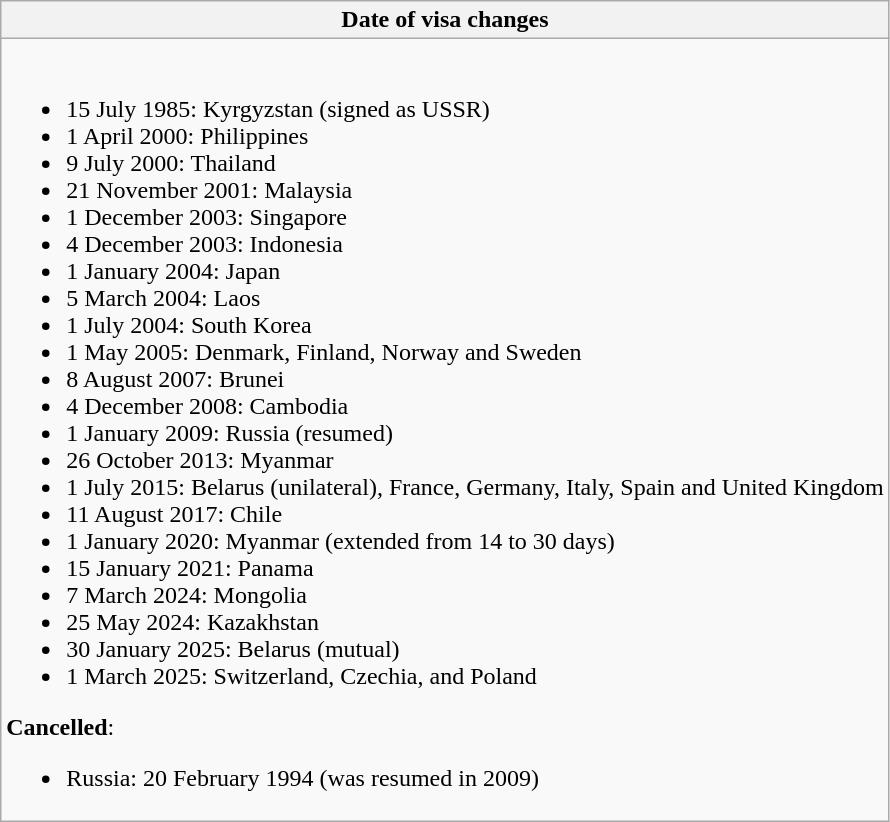<table class="wikitable collapsible collapsed">
<tr>
<th style="width:100%;";">Date of visa changes</th>
</tr>
<tr>
<td><br><ul><li>15 July 1985: Kyrgyzstan (signed as USSR)</li><li>1 April 2000: Philippines</li><li>9 July 2000: Thailand</li><li>21 November 2001: Malaysia</li><li>1 December 2003: Singapore</li><li>4 December 2003: Indonesia</li><li>1 January 2004: Japan</li><li>5 March 2004: Laos</li><li>1 July 2004: South Korea</li><li>1 May 2005: Denmark, Finland, Norway and Sweden</li><li>8 August 2007: Brunei</li><li>4 December 2008: Cambodia</li><li>1 January 2009: Russia (resumed)</li><li>26 October 2013: Myanmar</li><li>1 July 2015: Belarus (unilateral), France, Germany, Italy, Spain and United Kingdom</li><li>11 August 2017: Chile</li><li>1 January 2020: Myanmar (extended from 14 to 30 days)</li><li>15 January 2021: Panama</li><li>7 March 2024: Mongolia</li><li>25 May 2024: Kazakhstan</li><li>30 January 2025: Belarus (mutual)</li><li>1 March 2025: Switzerland, Czechia, and Poland</li></ul><strong>Cancelled</strong>:<ul><li>Russia: 20 February 1994 (was resumed in 2009)</li></ul></td>
</tr>
</table>
